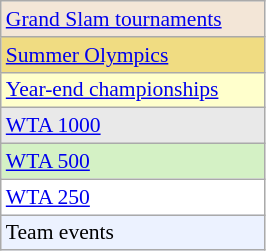<table class="wikitable nowrap" style=font-size:90%;width:14%>
<tr style="background:#F3E6D7;">
<td><a href='#'>Grand Slam tournaments</a></td>
</tr>
<tr style="background:#f0dc82;">
<td><a href='#'>Summer Olympics</a></td>
</tr>
<tr style="background:#ffc;">
<td><a href='#'>Year-end championships</a></td>
</tr>
<tr style="background:#e9e9e9;">
<td><a href='#'>WTA 1000</a></td>
</tr>
<tr style="background:#D4F1C5;">
<td><a href='#'>WTA 500</a></td>
</tr>
<tr style="background:#fff;">
<td><a href='#'>WTA 250</a></td>
</tr>
<tr style="background:#ECF2FF;">
<td>Team events</td>
</tr>
</table>
